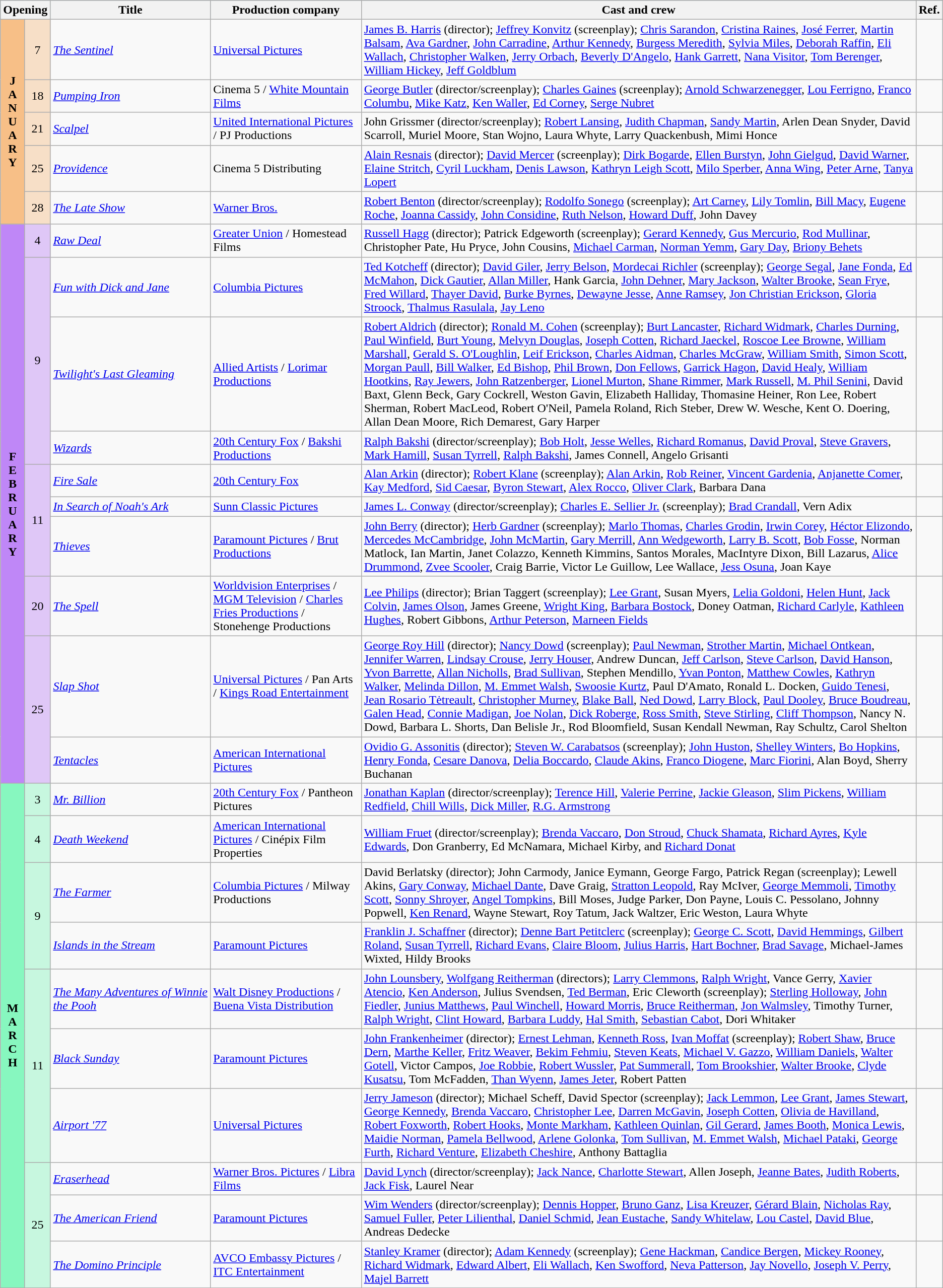<table class="wikitable">
<tr style="background:#b0e0e6; text-align:center;">
<th colspan="2">Opening</th>
<th style="width:17%;">Title</th>
<th style="width:16%;">Production company</th>
<th>Cast and crew</th>
<th class="unsortable">Ref.</th>
</tr>
<tr>
<th rowspan="5" style="text-align:center; background:#f7bf87;"><strong>J<br>A<br>N<br>U<br>A<br>R<br>Y</strong></th>
<td style="text-align:center; background:#f7dfc7;">7</td>
<td><em><a href='#'>The Sentinel</a></em></td>
<td><a href='#'>Universal Pictures</a></td>
<td><a href='#'>James B. Harris</a> (director); <a href='#'>Jeffrey Konvitz</a> (screenplay); <a href='#'>Chris Sarandon</a>, <a href='#'>Cristina Raines</a>, <a href='#'>José Ferrer</a>, <a href='#'>Martin Balsam</a>, <a href='#'>Ava Gardner</a>, <a href='#'>John Carradine</a>, <a href='#'>Arthur Kennedy</a>, <a href='#'>Burgess Meredith</a>, <a href='#'>Sylvia Miles</a>, <a href='#'>Deborah Raffin</a>, <a href='#'>Eli Wallach</a>, <a href='#'>Christopher Walken</a>, <a href='#'>Jerry Orbach</a>, <a href='#'>Beverly D'Angelo</a>, <a href='#'>Hank Garrett</a>, <a href='#'>Nana Visitor</a>, <a href='#'>Tom Berenger</a>, <a href='#'>William Hickey</a>, <a href='#'>Jeff Goldblum</a></td>
<td></td>
</tr>
<tr>
<td style="text-align:center; background:#f7dfc7;">18</td>
<td><em><a href='#'>Pumping Iron</a></em></td>
<td>Cinema 5 / <a href='#'>White Mountain Films</a></td>
<td><a href='#'>George Butler</a> (director/screenplay); <a href='#'>Charles Gaines</a> (screenplay); <a href='#'>Arnold Schwarzenegger</a>, <a href='#'>Lou Ferrigno</a>, <a href='#'>Franco Columbu</a>, <a href='#'>Mike Katz</a>, <a href='#'>Ken Waller</a>, <a href='#'>Ed Corney</a>, <a href='#'>Serge Nubret</a></td>
<td></td>
</tr>
<tr>
<td style="text-align:center; background:#f7dfc7;">21</td>
<td><em><a href='#'>Scalpel</a></em></td>
<td><a href='#'>United International Pictures</a> / PJ Productions</td>
<td>John Grissmer (director/screenplay); <a href='#'>Robert Lansing</a>, <a href='#'>Judith Chapman</a>, <a href='#'>Sandy Martin</a>, Arlen Dean Snyder, David Scarroll, Muriel Moore, Stan Wojno, Laura Whyte, Larry Quackenbush, Mimi Honce</td>
<td></td>
</tr>
<tr>
<td style="text-align:center; background:#f7dfc7;">25</td>
<td><em><a href='#'>Providence</a></em></td>
<td>Cinema 5 Distributing</td>
<td><a href='#'>Alain Resnais</a> (director); <a href='#'>David Mercer</a> (screenplay); <a href='#'>Dirk Bogarde</a>, <a href='#'>Ellen Burstyn</a>, <a href='#'>John Gielgud</a>, <a href='#'>David Warner</a>, <a href='#'>Elaine Stritch</a>, <a href='#'>Cyril Luckham</a>, <a href='#'>Denis Lawson</a>, <a href='#'>Kathryn Leigh Scott</a>, <a href='#'>Milo Sperber</a>, <a href='#'>Anna Wing</a>, <a href='#'>Peter Arne</a>, <a href='#'>Tanya Lopert</a></td>
<td></td>
</tr>
<tr>
<td style="text-align:center; background:#f7dfc7;">28</td>
<td><em><a href='#'>The Late Show</a></em></td>
<td><a href='#'>Warner Bros.</a></td>
<td><a href='#'>Robert Benton</a> (director/screenplay); <a href='#'>Rodolfo Sonego</a> (screenplay); <a href='#'>Art Carney</a>, <a href='#'>Lily Tomlin</a>, <a href='#'>Bill Macy</a>, <a href='#'>Eugene Roche</a>, <a href='#'>Joanna Cassidy</a>, <a href='#'>John Considine</a>, <a href='#'>Ruth Nelson</a>, <a href='#'>Howard Duff</a>, John Davey</td>
<td></td>
</tr>
<tr>
<td rowspan="10" style="text-align:center; background:#bf87f7;"><strong>F<br>E<br>B<br>R<br>U<br>A<br>R<br>Y</strong></td>
<td style="text-align:center; background:#dfc7f7;">4</td>
<td><em><a href='#'>Raw Deal</a></em></td>
<td><a href='#'>Greater Union</a> / Homestead Films</td>
<td><a href='#'>Russell Hagg</a> (director); Patrick Edgeworth (screenplay); <a href='#'>Gerard Kennedy</a>, <a href='#'>Gus Mercurio</a>, <a href='#'>Rod Mullinar</a>, Christopher Pate, Hu Pryce, John Cousins, <a href='#'>Michael Carman</a>, <a href='#'>Norman Yemm</a>, <a href='#'>Gary Day</a>, <a href='#'>Briony Behets</a></td>
<td></td>
</tr>
<tr>
<td rowspan="3" style="text-align:center; background:#dfc7f7;">9</td>
<td><em><a href='#'>Fun with Dick and Jane</a></em></td>
<td><a href='#'>Columbia Pictures</a></td>
<td><a href='#'>Ted Kotcheff</a> (director); <a href='#'>David Giler</a>, <a href='#'>Jerry Belson</a>, <a href='#'>Mordecai Richler</a> (screenplay); <a href='#'>George Segal</a>, <a href='#'>Jane Fonda</a>, <a href='#'>Ed McMahon</a>, <a href='#'>Dick Gautier</a>, <a href='#'>Allan Miller</a>, Hank Garcia, <a href='#'>John Dehner</a>, <a href='#'>Mary Jackson</a>, <a href='#'>Walter Brooke</a>, <a href='#'>Sean Frye</a>, <a href='#'>Fred Willard</a>, <a href='#'>Thayer David</a>, <a href='#'>Burke Byrnes</a>, <a href='#'>Dewayne Jesse</a>, <a href='#'>Anne Ramsey</a>, <a href='#'>Jon Christian Erickson</a>, <a href='#'>Gloria Stroock</a>, <a href='#'>Thalmus Rasulala</a>, <a href='#'>Jay Leno</a></td>
<td></td>
</tr>
<tr>
<td><em><a href='#'>Twilight's Last Gleaming</a></em></td>
<td><a href='#'>Allied Artists</a> / <a href='#'>Lorimar Productions</a></td>
<td><a href='#'>Robert Aldrich</a> (director); <a href='#'>Ronald M. Cohen</a> (screenplay); <a href='#'>Burt Lancaster</a>, <a href='#'>Richard Widmark</a>, <a href='#'>Charles Durning</a>, <a href='#'>Paul Winfield</a>, <a href='#'>Burt Young</a>, <a href='#'>Melvyn Douglas</a>, <a href='#'>Joseph Cotten</a>, <a href='#'>Richard Jaeckel</a>, <a href='#'>Roscoe Lee Browne</a>, <a href='#'>William Marshall</a>, <a href='#'>Gerald S. O'Loughlin</a>, <a href='#'>Leif Erickson</a>, <a href='#'>Charles Aidman</a>, <a href='#'>Charles McGraw</a>, <a href='#'>William Smith</a>, <a href='#'>Simon Scott</a>, <a href='#'>Morgan Paull</a>, <a href='#'>Bill Walker</a>, <a href='#'>Ed Bishop</a>, <a href='#'>Phil Brown</a>, <a href='#'>Don Fellows</a>, <a href='#'>Garrick Hagon</a>, <a href='#'>David Healy</a>, <a href='#'>William Hootkins</a>, <a href='#'>Ray Jewers</a>, <a href='#'>John Ratzenberger</a>, <a href='#'>Lionel Murton</a>, <a href='#'>Shane Rimmer</a>, <a href='#'>Mark Russell</a>, <a href='#'>M. Phil Senini</a>, David Baxt, Glenn Beck, Gary Cockrell, Weston Gavin, Elizabeth Halliday, Thomasine Heiner, Ron Lee, Robert Sherman, Robert MacLeod, Robert O'Neil, Pamela Roland, Rich Steber, Drew W. Wesche, Kent O. Doering, Allan Dean Moore, Rich Demarest, Gary Harper</td>
<td></td>
</tr>
<tr>
<td><em><a href='#'>Wizards</a></em></td>
<td><a href='#'>20th Century Fox</a> / <a href='#'>Bakshi Productions</a></td>
<td><a href='#'>Ralph Bakshi</a> (director/screenplay); <a href='#'>Bob Holt</a>, <a href='#'>Jesse Welles</a>, <a href='#'>Richard Romanus</a>, <a href='#'>David Proval</a>, <a href='#'>Steve Gravers</a>, <a href='#'>Mark Hamill</a>, <a href='#'>Susan Tyrrell</a>, <a href='#'>Ralph Bakshi</a>, James Connell, Angelo Grisanti</td>
<td></td>
</tr>
<tr>
<td rowspan="3" style="text-align:center; background:#dfc7f7;">11</td>
<td><em><a href='#'>Fire Sale</a></em></td>
<td><a href='#'>20th Century Fox</a></td>
<td><a href='#'>Alan Arkin</a> (director); <a href='#'>Robert Klane</a> (screenplay); <a href='#'>Alan Arkin</a>, <a href='#'>Rob Reiner</a>, <a href='#'>Vincent Gardenia</a>, <a href='#'>Anjanette Comer</a>, <a href='#'>Kay Medford</a>, <a href='#'>Sid Caesar</a>, <a href='#'>Byron Stewart</a>, <a href='#'>Alex Rocco</a>, <a href='#'>Oliver Clark</a>, Barbara Dana</td>
<td></td>
</tr>
<tr>
<td><em><a href='#'>In Search of Noah's Ark</a></em></td>
<td><a href='#'>Sunn Classic Pictures</a></td>
<td><a href='#'>James L. Conway</a> (director/screenplay); <a href='#'>Charles E. Sellier Jr.</a> (screenplay); <a href='#'>Brad Crandall</a>, Vern Adix</td>
<td></td>
</tr>
<tr>
<td><em><a href='#'>Thieves</a></em></td>
<td><a href='#'>Paramount Pictures</a> / <a href='#'>Brut Productions</a></td>
<td><a href='#'>John Berry</a> (director); <a href='#'>Herb Gardner</a> (screenplay); <a href='#'>Marlo Thomas</a>, <a href='#'>Charles Grodin</a>, <a href='#'>Irwin Corey</a>, <a href='#'>Héctor Elizondo</a>, <a href='#'>Mercedes McCambridge</a>, <a href='#'>John McMartin</a>, <a href='#'>Gary Merrill</a>, <a href='#'>Ann Wedgeworth</a>, <a href='#'>Larry B. Scott</a>, <a href='#'>Bob Fosse</a>, Norman Matlock, Ian Martin, Janet Colazzo, Kenneth Kimmins, Santos Morales, MacIntyre Dixon, Bill Lazarus, <a href='#'>Alice Drummond</a>, <a href='#'>Zvee Scooler</a>, Craig Barrie, Victor Le Guillow, Lee Wallace, <a href='#'>Jess Osuna</a>, Joan Kaye</td>
<td></td>
</tr>
<tr>
<td style="text-align:center; background:#dfc7f7;">20</td>
<td><em><a href='#'>The Spell</a></em></td>
<td><a href='#'>Worldvision Enterprises</a> / <a href='#'>MGM Television</a> / <a href='#'>Charles Fries Productions</a>  / Stonehenge Productions</td>
<td><a href='#'>Lee Philips</a> (director); Brian Taggert (screenplay); <a href='#'>Lee Grant</a>, Susan Myers, <a href='#'>Lelia Goldoni</a>, <a href='#'>Helen Hunt</a>, <a href='#'>Jack Colvin</a>, <a href='#'>James Olson</a>, James Greene, <a href='#'>Wright King</a>, <a href='#'>Barbara Bostock</a>, Doney Oatman, <a href='#'>Richard Carlyle</a>, <a href='#'>Kathleen Hughes</a>, Robert Gibbons, <a href='#'>Arthur Peterson</a>, <a href='#'>Marneen Fields</a></td>
<td></td>
</tr>
<tr>
<td rowspan="2" style="text-align:center; background:#dfc7f7;">25</td>
<td><em><a href='#'>Slap Shot</a></em></td>
<td><a href='#'>Universal Pictures</a>  / Pan Arts / <a href='#'>Kings Road Entertainment</a></td>
<td><a href='#'>George Roy Hill</a> (director); <a href='#'>Nancy Dowd</a> (screenplay); <a href='#'>Paul Newman</a>, <a href='#'>Strother Martin</a>, <a href='#'>Michael Ontkean</a>, <a href='#'>Jennifer Warren</a>, <a href='#'>Lindsay Crouse</a>, <a href='#'>Jerry Houser</a>, Andrew Duncan, <a href='#'>Jeff Carlson</a>, <a href='#'>Steve Carlson</a>, <a href='#'>David Hanson</a>, <a href='#'>Yvon Barrette</a>, <a href='#'>Allan Nicholls</a>, <a href='#'>Brad Sullivan</a>, Stephen Mendillo, <a href='#'>Yvan Ponton</a>, <a href='#'>Matthew Cowles</a>, <a href='#'>Kathryn Walker</a>, <a href='#'>Melinda Dillon</a>, <a href='#'>M. Emmet Walsh</a>, <a href='#'>Swoosie Kurtz</a>, Paul D'Amato, Ronald L. Docken, <a href='#'>Guido Tenesi</a>, <a href='#'>Jean Rosario Tėtreault</a>, <a href='#'>Christopher Murney</a>, <a href='#'>Blake Ball</a>, <a href='#'>Ned Dowd</a>, <a href='#'>Larry Block</a>, <a href='#'>Paul Dooley</a>, <a href='#'>Bruce Boudreau</a>, <a href='#'>Galen Head</a>, <a href='#'>Connie Madigan</a>, <a href='#'>Joe Nolan</a>, <a href='#'>Dick Roberge</a>, <a href='#'>Ross Smith</a>, <a href='#'>Steve Stirling</a>, <a href='#'>Cliff Thompson</a>, Nancy N. Dowd, Barbara L. Shorts, Dan Belisle Jr., Rod Bloomfield, Susan Kendall Newman, Ray Schultz, Carol Shelton</td>
<td></td>
</tr>
<tr>
<td><em><a href='#'>Tentacles</a></em></td>
<td><a href='#'>American International Pictures</a></td>
<td><a href='#'>Ovidio G. Assonitis</a> (director); <a href='#'>Steven W. Carabatsos</a> (screenplay); <a href='#'>John Huston</a>, <a href='#'>Shelley Winters</a>, <a href='#'>Bo Hopkins</a>, <a href='#'>Henry Fonda</a>, <a href='#'>Cesare Danova</a>, <a href='#'>Delia Boccardo</a>, <a href='#'>Claude Akins</a>, <a href='#'>Franco Diogene</a>, <a href='#'>Marc Fiorini</a>, Alan Boyd, Sherry Buchanan</td>
<td></td>
</tr>
<tr>
<td rowspan="10" style="text-align:center; background:#87f7bf;"><strong>M<br>A<br>R<br>C<br>H</strong></td>
<td style="text-align:center; background:#c7f7df;">3</td>
<td><em><a href='#'>Mr. Billion</a></em></td>
<td><a href='#'>20th Century Fox</a> / Pantheon Pictures</td>
<td><a href='#'>Jonathan Kaplan</a> (director/screenplay); <a href='#'>Terence Hill</a>, <a href='#'>Valerie Perrine</a>, <a href='#'>Jackie Gleason</a>, <a href='#'>Slim Pickens</a>, <a href='#'>William Redfield</a>, <a href='#'>Chill Wills</a>, <a href='#'>Dick Miller</a>, <a href='#'>R.G. Armstrong</a></td>
<td></td>
</tr>
<tr>
<td style="text-align:center; background:#c7f7df;">4</td>
<td><em><a href='#'>Death Weekend</a></em></td>
<td><a href='#'>American International Pictures</a> / Cinépix Film Properties</td>
<td><a href='#'>William Fruet</a> (director/screenplay); <a href='#'>Brenda Vaccaro</a>, <a href='#'>Don Stroud</a>, <a href='#'>Chuck Shamata</a>, <a href='#'>Richard Ayres</a>, <a href='#'>Kyle Edwards</a>, Don Granberry, Ed McNamara, Michael Kirby, and <a href='#'>Richard Donat</a></td>
<td></td>
</tr>
<tr>
<td rowspan="2" style="text-align:center; background:#c7f7df;">9</td>
<td><em><a href='#'>The Farmer</a></em></td>
<td><a href='#'>Columbia Pictures</a> / Milway Productions</td>
<td>David Berlatsky (director); John Carmody, Janice Eymann, George Fargo, Patrick Regan (screenplay); Lewell Akins, <a href='#'>Gary Conway</a>, <a href='#'>Michael Dante</a>, Dave Graig, <a href='#'>Stratton Leopold</a>, Ray McIver, <a href='#'>George Memmoli</a>, <a href='#'>Timothy Scott</a>, <a href='#'>Sonny Shroyer</a>, <a href='#'>Angel Tompkins</a>, Bill Moses, Judge Parker, Don Payne, Louis C. Pessolano, Johnny Popwell, <a href='#'>Ken Renard</a>, Wayne Stewart, Roy Tatum, Jack Waltzer, Eric Weston, Laura Whyte</td>
<td></td>
</tr>
<tr>
<td><em><a href='#'>Islands in the Stream</a></em></td>
<td><a href='#'>Paramount Pictures</a></td>
<td><a href='#'>Franklin J. Schaffner</a> (director); <a href='#'>Denne Bart Petitclerc</a> (screenplay); <a href='#'>George C. Scott</a>, <a href='#'>David Hemmings</a>, <a href='#'>Gilbert Roland</a>, <a href='#'>Susan Tyrrell</a>, <a href='#'>Richard Evans</a>, <a href='#'>Claire Bloom</a>, <a href='#'>Julius Harris</a>, <a href='#'>Hart Bochner</a>, <a href='#'>Brad Savage</a>, Michael-James Wixted, Hildy Brooks</td>
<td></td>
</tr>
<tr>
<td rowspan="3" style="text-align:center; background:#c7f7df;">11</td>
<td><em><a href='#'>The Many Adventures of Winnie the Pooh</a></em></td>
<td><a href='#'>Walt Disney Productions</a> / <a href='#'>Buena Vista Distribution</a></td>
<td><a href='#'>John Lounsbery</a>, <a href='#'>Wolfgang Reitherman</a> (directors); <a href='#'>Larry Clemmons</a>, <a href='#'>Ralph Wright</a>, Vance Gerry, <a href='#'>Xavier Atencio</a>, <a href='#'>Ken Anderson</a>, Julius Svendsen, <a href='#'>Ted Berman</a>, Eric Cleworth (screenplay); <a href='#'>Sterling Holloway</a>, <a href='#'>John Fiedler</a>, <a href='#'>Junius Matthews</a>, <a href='#'>Paul Winchell</a>, <a href='#'>Howard Morris</a>, <a href='#'>Bruce Reitherman</a>, <a href='#'>Jon Walmsley</a>, Timothy Turner, <a href='#'>Ralph Wright</a>, <a href='#'>Clint Howard</a>, <a href='#'>Barbara Luddy</a>, <a href='#'>Hal Smith</a>, <a href='#'>Sebastian Cabot</a>, Dori Whitaker</td>
<td></td>
</tr>
<tr>
<td><em><a href='#'>Black Sunday</a></em></td>
<td><a href='#'>Paramount Pictures</a></td>
<td><a href='#'>John Frankenheimer</a> (director); <a href='#'>Ernest Lehman</a>, <a href='#'>Kenneth Ross</a>, <a href='#'>Ivan Moffat</a> (screenplay); <a href='#'>Robert Shaw</a>, <a href='#'>Bruce Dern</a>, <a href='#'>Marthe Keller</a>, <a href='#'>Fritz Weaver</a>, <a href='#'>Bekim Fehmiu</a>, <a href='#'>Steven Keats</a>, <a href='#'>Michael V. Gazzo</a>, <a href='#'>William Daniels</a>, <a href='#'>Walter Gotell</a>, Victor Campos, <a href='#'>Joe Robbie</a>, <a href='#'>Robert Wussler</a>, <a href='#'>Pat Summerall</a>, <a href='#'>Tom Brookshier</a>, <a href='#'>Walter Brooke</a>, <a href='#'>Clyde Kusatsu</a>, Tom McFadden, <a href='#'>Than Wyenn</a>, <a href='#'>James Jeter</a>, Robert Patten</td>
<td></td>
</tr>
<tr>
<td><em><a href='#'>Airport '77</a></em></td>
<td><a href='#'>Universal Pictures</a></td>
<td><a href='#'>Jerry Jameson</a> (director); Michael Scheff, David Spector (screenplay); <a href='#'>Jack Lemmon</a>, <a href='#'>Lee Grant</a>, <a href='#'>James Stewart</a>, <a href='#'>George Kennedy</a>, <a href='#'>Brenda Vaccaro</a>, <a href='#'>Christopher Lee</a>, <a href='#'>Darren McGavin</a>, <a href='#'>Joseph Cotten</a>, <a href='#'>Olivia de Havilland</a>, <a href='#'>Robert Foxworth</a>, <a href='#'>Robert Hooks</a>, <a href='#'>Monte Markham</a>, <a href='#'>Kathleen Quinlan</a>, <a href='#'>Gil Gerard</a>, <a href='#'>James Booth</a>, <a href='#'>Monica Lewis</a>, <a href='#'>Maidie Norman</a>, <a href='#'>Pamela Bellwood</a>, <a href='#'>Arlene Golonka</a>, <a href='#'>Tom Sullivan</a>, <a href='#'>M. Emmet Walsh</a>, <a href='#'>Michael Pataki</a>, <a href='#'>George Furth</a>, <a href='#'>Richard Venture</a>, <a href='#'>Elizabeth Cheshire</a>, Anthony Battaglia</td>
<td></td>
</tr>
<tr>
<td rowspan="3" style="text-align:center; background:#c7f7df;">25</td>
<td><em><a href='#'>Eraserhead</a></em></td>
<td><a href='#'>Warner Bros. Pictures</a> / <a href='#'>Libra Films</a></td>
<td><a href='#'>David Lynch</a> (director/screenplay); <a href='#'>Jack Nance</a>, <a href='#'>Charlotte Stewart</a>, Allen Joseph, <a href='#'>Jeanne Bates</a>, <a href='#'>Judith Roberts</a>, <a href='#'>Jack Fisk</a>, Laurel Near</td>
<td></td>
</tr>
<tr>
<td><em><a href='#'>The American Friend</a></em></td>
<td><a href='#'>Paramount Pictures</a></td>
<td><a href='#'>Wim Wenders</a> (director/screenplay); <a href='#'>Dennis Hopper</a>, <a href='#'>Bruno Ganz</a>, <a href='#'>Lisa Kreuzer</a>, <a href='#'>Gérard Blain</a>, <a href='#'>Nicholas Ray</a>, <a href='#'>Samuel Fuller</a>, <a href='#'>Peter Lilienthal</a>, <a href='#'>Daniel Schmid</a>, <a href='#'>Jean Eustache</a>, <a href='#'>Sandy Whitelaw</a>, <a href='#'>Lou Castel</a>, <a href='#'>David Blue</a>, Andreas Dedecke</td>
<td></td>
</tr>
<tr>
<td><em><a href='#'>The Domino Principle</a></em></td>
<td><a href='#'>AVCO Embassy Pictures</a> / <a href='#'>ITC Entertainment</a></td>
<td><a href='#'>Stanley Kramer</a> (director); <a href='#'>Adam Kennedy</a> (screenplay); <a href='#'>Gene Hackman</a>, <a href='#'>Candice Bergen</a>, <a href='#'>Mickey Rooney</a>, <a href='#'>Richard Widmark</a>, <a href='#'>Edward Albert</a>, <a href='#'>Eli Wallach</a>, <a href='#'>Ken Swofford</a>, <a href='#'>Neva Patterson</a>, <a href='#'>Jay Novello</a>, <a href='#'>Joseph V. Perry</a>, <a href='#'>Majel Barrett</a></td>
<td></td>
</tr>
</table>
